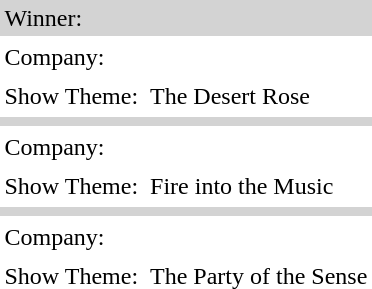<table border="0" cellpadding="3">
<tr>
<td colspan="2" style="background:lightgrey;">Winner: </td>
</tr>
<tr>
<td>Company:</td>
<td></td>
</tr>
<tr>
<td>Show Theme:</td>
<td>The Desert Rose</td>
</tr>
<tr>
<td colspan="2" style="background:lightgrey;"></td>
</tr>
<tr>
<td>Company:</td>
<td></td>
</tr>
<tr>
<td>Show Theme:</td>
<td>Fire into the Music</td>
</tr>
<tr>
<td colspan="2" style="background:lightgrey;"></td>
</tr>
<tr>
<td>Company:</td>
<td></td>
</tr>
<tr>
<td>Show Theme:</td>
<td>The Party of the Sense</td>
</tr>
</table>
